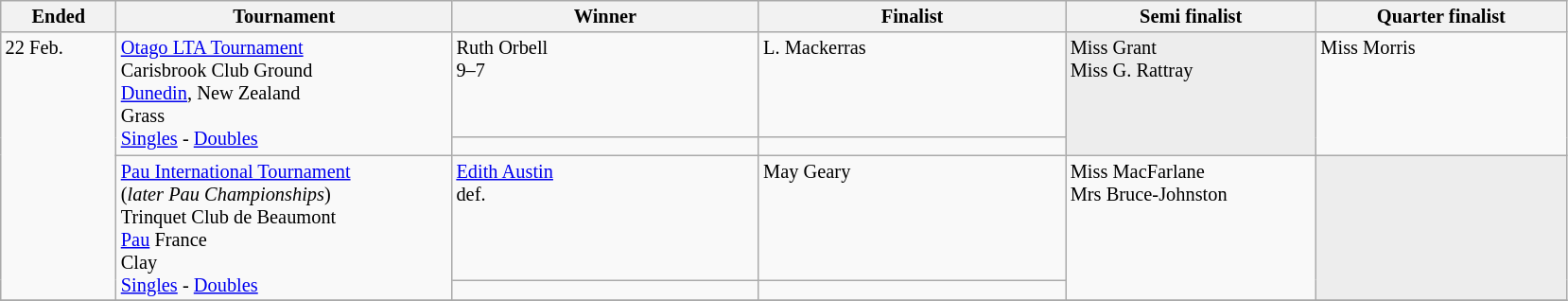<table class="wikitable" style="font-size:85%;">
<tr>
<th width="75">Ended</th>
<th width="230">Tournament</th>
<th width="210">Winner</th>
<th width="210">Finalist</th>
<th width="170">Semi finalist</th>
<th width="170">Quarter finalist</th>
</tr>
<tr valign=top>
<td rowspan=4>22 Feb.</td>
<td rowspan=2><a href='#'>Otago LTA Tournament</a><br>Carisbrook Club Ground<br><a href='#'>Dunedin</a>, New Zealand<br>Grass<br><a href='#'>Singles</a> - <a href='#'>Doubles</a></td>
<td> Ruth Orbell<br>9–7</td>
<td> L. Mackerras</td>
<td style="background:#ededed;" rowspan=2> Miss Grant<br> Miss G. Rattray</td>
<td rowspan=2> Miss Morris</td>
</tr>
<tr valign=top>
<td></td>
<td></td>
</tr>
<tr valign=top>
<td rowspan=2><a href='#'>Pau International Tournament</a><br>(<em>later Pau Championships</em>)<br>Trinquet Club de Beaumont<br><a href='#'>Pau</a> France<br>Clay<br><a href='#'>Singles</a> - <a href='#'>Doubles</a></td>
<td> <a href='#'>Edith Austin</a><br>def.</td>
<td> May Geary</td>
<td rowspan=2> Miss MacFarlane<br> Mrs Bruce-Johnston</td>
<td style="background:#ededed;" rowspan=2></td>
</tr>
<tr valign=top>
<td></td>
<td></td>
</tr>
<tr valign=top>
</tr>
</table>
